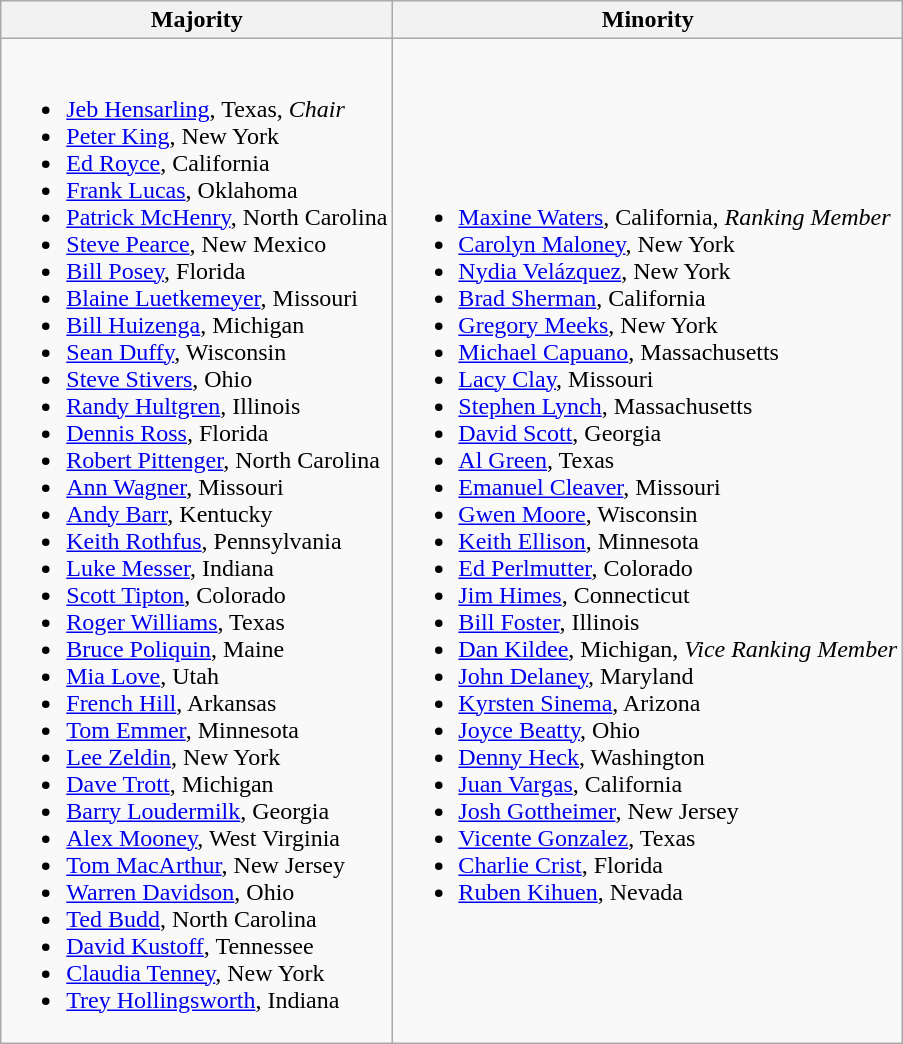<table class=wikitable>
<tr>
<th>Majority</th>
<th>Minority</th>
</tr>
<tr>
<td><br><ul><li><a href='#'>Jeb Hensarling</a>, Texas, <em>Chair</em></li><li><a href='#'>Peter King</a>, New York</li><li><a href='#'>Ed Royce</a>, California</li><li><a href='#'>Frank Lucas</a>, Oklahoma</li><li><a href='#'>Patrick McHenry</a>, North Carolina</li><li><a href='#'>Steve Pearce</a>, New Mexico</li><li><a href='#'>Bill Posey</a>, Florida</li><li><a href='#'>Blaine Luetkemeyer</a>, Missouri</li><li><a href='#'>Bill Huizenga</a>, Michigan</li><li><a href='#'>Sean Duffy</a>, Wisconsin</li><li><a href='#'>Steve Stivers</a>, Ohio</li><li><a href='#'>Randy Hultgren</a>, Illinois</li><li><a href='#'>Dennis Ross</a>, Florida</li><li><a href='#'>Robert Pittenger</a>, North Carolina</li><li><a href='#'>Ann Wagner</a>, Missouri</li><li><a href='#'>Andy Barr</a>, Kentucky</li><li><a href='#'>Keith Rothfus</a>, Pennsylvania</li><li><a href='#'>Luke Messer</a>, Indiana</li><li><a href='#'>Scott Tipton</a>, Colorado</li><li><a href='#'>Roger Williams</a>, Texas</li><li><a href='#'>Bruce Poliquin</a>, Maine</li><li><a href='#'>Mia Love</a>, Utah</li><li><a href='#'>French Hill</a>, Arkansas</li><li><a href='#'>Tom Emmer</a>, Minnesota</li><li><a href='#'>Lee Zeldin</a>, New York</li><li><a href='#'>Dave Trott</a>, Michigan</li><li><a href='#'>Barry Loudermilk</a>, Georgia</li><li><a href='#'>Alex Mooney</a>, West Virginia</li><li><a href='#'>Tom MacArthur</a>, New Jersey</li><li><a href='#'>Warren Davidson</a>, Ohio</li><li><a href='#'>Ted Budd</a>, North Carolina</li><li><a href='#'>David Kustoff</a>, Tennessee</li><li><a href='#'>Claudia Tenney</a>, New York</li><li><a href='#'>Trey Hollingsworth</a>, Indiana</li></ul></td>
<td><br><ul><li><a href='#'>Maxine Waters</a>, California, <em>Ranking Member</em></li><li><a href='#'>Carolyn Maloney</a>, New York</li><li><a href='#'>Nydia Velázquez</a>, New York</li><li><a href='#'>Brad Sherman</a>, California</li><li><a href='#'>Gregory Meeks</a>, New York</li><li><a href='#'>Michael Capuano</a>, Massachusetts</li><li><a href='#'>Lacy Clay</a>, Missouri</li><li><a href='#'>Stephen Lynch</a>, Massachusetts</li><li><a href='#'>David Scott</a>, Georgia</li><li><a href='#'>Al Green</a>, Texas</li><li><a href='#'>Emanuel Cleaver</a>, Missouri</li><li><a href='#'>Gwen Moore</a>, Wisconsin</li><li><a href='#'>Keith Ellison</a>, Minnesota</li><li><a href='#'>Ed Perlmutter</a>, Colorado</li><li><a href='#'>Jim Himes</a>, Connecticut</li><li><a href='#'>Bill Foster</a>, Illinois</li><li><a href='#'>Dan Kildee</a>, Michigan, <em>Vice Ranking Member</em></li><li><a href='#'>John Delaney</a>, Maryland</li><li><a href='#'>Kyrsten Sinema</a>, Arizona</li><li><a href='#'>Joyce Beatty</a>, Ohio</li><li><a href='#'>Denny Heck</a>, Washington</li><li><a href='#'>Juan Vargas</a>, California</li><li><a href='#'>Josh Gottheimer</a>, New Jersey</li><li><a href='#'>Vicente Gonzalez</a>, Texas</li><li><a href='#'>Charlie Crist</a>, Florida</li><li><a href='#'>Ruben Kihuen</a>, Nevada</li></ul></td>
</tr>
</table>
